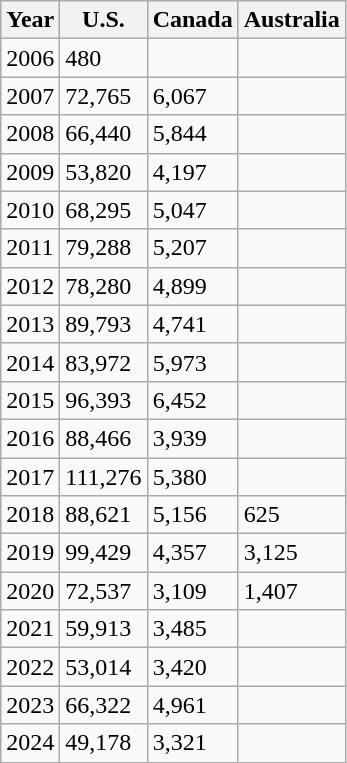<table class="wikitable">
<tr>
<th>Year</th>
<th>U.S.</th>
<th>Canada</th>
<th>Australia</th>
</tr>
<tr>
<td>2006</td>
<td>480</td>
<td></td>
<td></td>
</tr>
<tr>
<td>2007</td>
<td>72,765</td>
<td>6,067</td>
<td></td>
</tr>
<tr>
<td>2008</td>
<td>66,440</td>
<td>5,844</td>
<td></td>
</tr>
<tr>
<td>2009</td>
<td>53,820</td>
<td>4,197</td>
<td></td>
</tr>
<tr>
<td>2010</td>
<td>68,295</td>
<td>5,047</td>
<td></td>
</tr>
<tr>
<td>2011</td>
<td>79,288</td>
<td>5,207</td>
<td></td>
</tr>
<tr>
<td>2012</td>
<td>78,280</td>
<td>4,899</td>
<td></td>
</tr>
<tr>
<td>2013</td>
<td>89,793</td>
<td>4,741</td>
<td></td>
</tr>
<tr>
<td>2014</td>
<td>83,972</td>
<td>5,973</td>
<td></td>
</tr>
<tr>
<td>2015</td>
<td>96,393</td>
<td>6,452</td>
<td></td>
</tr>
<tr>
<td>2016</td>
<td>88,466</td>
<td>3,939</td>
<td></td>
</tr>
<tr>
<td>2017</td>
<td>111,276</td>
<td>5,380</td>
<td></td>
</tr>
<tr>
<td>2018</td>
<td>88,621</td>
<td>5,156</td>
<td>625</td>
</tr>
<tr>
<td>2019</td>
<td>99,429</td>
<td>4,357</td>
<td>3,125</td>
</tr>
<tr>
<td>2020</td>
<td>72,537</td>
<td>3,109</td>
<td>1,407</td>
</tr>
<tr>
<td>2021</td>
<td>59,913</td>
<td>3,485</td>
<td></td>
</tr>
<tr>
<td>2022</td>
<td>53,014</td>
<td>3,420</td>
<td></td>
</tr>
<tr>
<td>2023</td>
<td>66,322</td>
<td>4,961</td>
<td></td>
</tr>
<tr>
<td>2024</td>
<td>49,178</td>
<td>3,321</td>
<td></td>
</tr>
</table>
